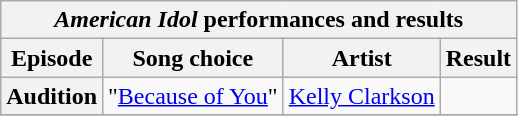<table class="wikitable collapsible" style="text-align:center;">
<tr>
<th colspan="5"><em>American Idol</em> performances and results</th>
</tr>
<tr>
<th style="text-align:centre;">Episode</th>
<th style="text-align:centre;">Song choice</th>
<th style="text-align:centre;">Artist</th>
<th style="text-align:centre;">Result</th>
</tr>
<tr>
<th>Audition</th>
<td>"<a href='#'>Because of You</a>"</td>
<td><a href='#'>Kelly Clarkson</a></td>
<td></td>
</tr>
<tr>
</tr>
</table>
